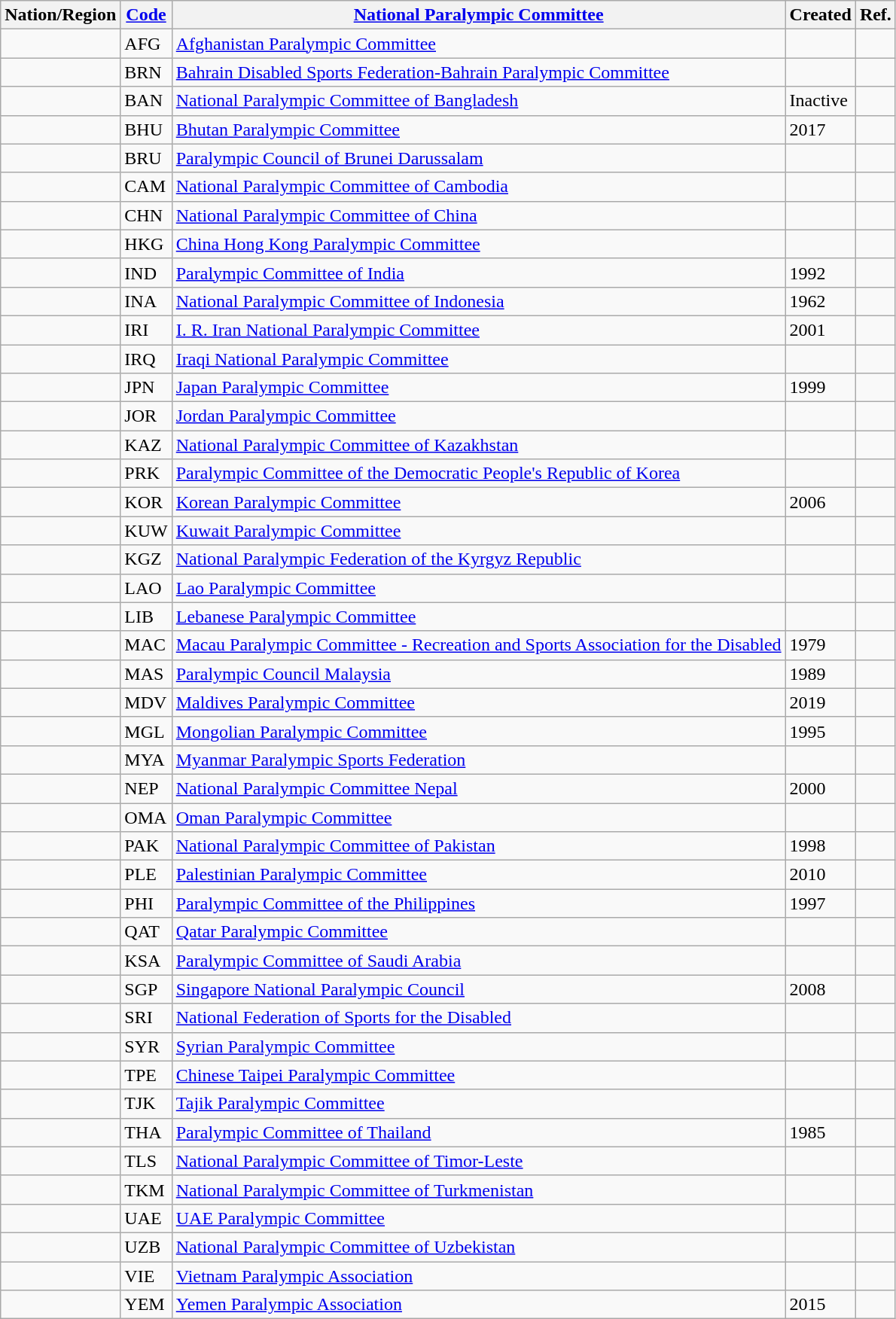<table class="wikitable sortable">
<tr>
<th>Nation/Region</th>
<th><a href='#'>Code</a></th>
<th><a href='#'>National Paralympic Committee</a></th>
<th>Created</th>
<th>Ref.</th>
</tr>
<tr>
<td></td>
<td>AFG</td>
<td><a href='#'>Afghanistan Paralympic Committee</a></td>
<td></td>
<td></td>
</tr>
<tr>
<td></td>
<td>BRN</td>
<td><a href='#'>Bahrain Disabled Sports Federation-Bahrain Paralympic Committee</a></td>
<td></td>
<td></td>
</tr>
<tr>
<td></td>
<td>BAN</td>
<td><a href='#'>National Paralympic Committee of Bangladesh</a></td>
<td>Inactive</td>
<td></td>
</tr>
<tr>
<td></td>
<td>BHU</td>
<td><a href='#'>Bhutan Paralympic Committee</a></td>
<td>2017</td>
<td></td>
</tr>
<tr>
<td></td>
<td>BRU</td>
<td><a href='#'>Paralympic Council of Brunei Darussalam</a></td>
<td></td>
<td></td>
</tr>
<tr>
<td></td>
<td>CAM</td>
<td><a href='#'>National Paralympic Committee of Cambodia</a></td>
<td></td>
<td></td>
</tr>
<tr>
<td></td>
<td>CHN</td>
<td><a href='#'>National Paralympic Committee of China</a></td>
<td></td>
<td></td>
</tr>
<tr>
<td></td>
<td>HKG</td>
<td><a href='#'>China Hong Kong Paralympic Committee</a></td>
<td></td>
<td></td>
</tr>
<tr>
<td></td>
<td>IND</td>
<td><a href='#'>Paralympic Committee of India</a></td>
<td>1992</td>
<td></td>
</tr>
<tr>
<td></td>
<td>INA</td>
<td><a href='#'>National Paralympic Committee of Indonesia</a></td>
<td>1962</td>
<td></td>
</tr>
<tr>
<td></td>
<td>IRI</td>
<td><a href='#'>I. R. Iran National Paralympic Committee</a></td>
<td>2001</td>
<td></td>
</tr>
<tr>
<td></td>
<td>IRQ</td>
<td><a href='#'>Iraqi National Paralympic Committee</a></td>
<td></td>
<td></td>
</tr>
<tr>
<td></td>
<td>JPN</td>
<td><a href='#'>Japan Paralympic Committee</a></td>
<td>1999</td>
<td></td>
</tr>
<tr>
<td></td>
<td>JOR</td>
<td><a href='#'>Jordan Paralympic Committee</a></td>
<td></td>
<td></td>
</tr>
<tr>
<td></td>
<td>KAZ</td>
<td><a href='#'>National Paralympic Committee of Kazakhstan</a></td>
<td></td>
<td></td>
</tr>
<tr>
<td></td>
<td>PRK</td>
<td><a href='#'>Paralympic Committee of the Democratic People's Republic of Korea</a></td>
<td></td>
<td></td>
</tr>
<tr>
<td></td>
<td>KOR</td>
<td><a href='#'>Korean Paralympic Committee</a></td>
<td>2006</td>
<td></td>
</tr>
<tr>
<td></td>
<td>KUW</td>
<td><a href='#'>Kuwait Paralympic Committee</a></td>
<td></td>
<td></td>
</tr>
<tr>
<td></td>
<td>KGZ</td>
<td><a href='#'>National Paralympic Federation of the Kyrgyz Republic</a></td>
<td></td>
<td></td>
</tr>
<tr>
<td></td>
<td>LAO</td>
<td><a href='#'>Lao Paralympic Committee</a></td>
<td></td>
<td></td>
</tr>
<tr>
<td></td>
<td>LIB</td>
<td><a href='#'>Lebanese Paralympic Committee</a></td>
<td></td>
<td></td>
</tr>
<tr>
<td></td>
<td>MAC</td>
<td><a href='#'>Macau Paralympic Committee - Recreation and Sports Association for the Disabled</a></td>
<td>1979</td>
<td></td>
</tr>
<tr>
<td></td>
<td>MAS</td>
<td><a href='#'>Paralympic Council Malaysia</a></td>
<td>1989</td>
<td></td>
</tr>
<tr>
<td></td>
<td>MDV</td>
<td><a href='#'>Maldives Paralympic Committee</a></td>
<td>2019</td>
<td></td>
</tr>
<tr>
<td></td>
<td>MGL</td>
<td><a href='#'>Mongolian Paralympic Committee</a></td>
<td>1995</td>
<td></td>
</tr>
<tr>
<td></td>
<td>MYA</td>
<td><a href='#'>Myanmar Paralympic Sports Federation</a></td>
<td></td>
<td></td>
</tr>
<tr>
<td></td>
<td>NEP</td>
<td><a href='#'>National Paralympic Committee Nepal</a></td>
<td>2000</td>
<td></td>
</tr>
<tr>
<td></td>
<td>OMA</td>
<td><a href='#'>Oman Paralympic Committee</a></td>
<td></td>
<td></td>
</tr>
<tr>
<td></td>
<td>PAK</td>
<td><a href='#'>National Paralympic Committee of Pakistan</a></td>
<td>1998</td>
<td></td>
</tr>
<tr>
<td></td>
<td>PLE</td>
<td><a href='#'>Palestinian Paralympic Committee</a></td>
<td>2010</td>
<td></td>
</tr>
<tr>
<td></td>
<td>PHI</td>
<td><a href='#'>Paralympic Committee of the Philippines</a></td>
<td>1997</td>
<td></td>
</tr>
<tr>
<td></td>
<td>QAT</td>
<td><a href='#'>Qatar Paralympic Committee</a></td>
<td></td>
<td></td>
</tr>
<tr>
<td></td>
<td>KSA</td>
<td><a href='#'>Paralympic Committee of Saudi Arabia</a></td>
<td></td>
<td></td>
</tr>
<tr>
<td></td>
<td>SGP</td>
<td><a href='#'>Singapore National Paralympic Council</a></td>
<td>2008</td>
<td></td>
</tr>
<tr>
<td></td>
<td>SRI</td>
<td><a href='#'>National Federation of Sports for the Disabled</a></td>
<td></td>
<td></td>
</tr>
<tr>
<td></td>
<td>SYR</td>
<td><a href='#'>Syrian Paralympic Committee</a></td>
<td></td>
<td></td>
</tr>
<tr>
<td></td>
<td>TPE</td>
<td><a href='#'>Chinese Taipei Paralympic Committee</a></td>
<td></td>
<td></td>
</tr>
<tr>
<td></td>
<td>TJK</td>
<td><a href='#'>Tajik Paralympic Committee</a></td>
<td></td>
<td></td>
</tr>
<tr>
<td></td>
<td>THA</td>
<td><a href='#'>Paralympic Committee of Thailand</a></td>
<td>1985</td>
<td></td>
</tr>
<tr>
<td></td>
<td>TLS</td>
<td><a href='#'>National Paralympic Committee of Timor-Leste</a></td>
<td></td>
<td></td>
</tr>
<tr>
<td></td>
<td>TKM</td>
<td><a href='#'>National Paralympic Committee of Turkmenistan</a></td>
<td></td>
<td></td>
</tr>
<tr>
<td></td>
<td>UAE</td>
<td><a href='#'>UAE Paralympic Committee</a></td>
<td></td>
<td></td>
</tr>
<tr>
<td></td>
<td>UZB</td>
<td><a href='#'>National Paralympic Committee of Uzbekistan </a></td>
<td></td>
<td></td>
</tr>
<tr>
<td></td>
<td>VIE</td>
<td><a href='#'>Vietnam Paralympic Association</a></td>
<td></td>
<td></td>
</tr>
<tr>
<td></td>
<td>YEM</td>
<td><a href='#'>Yemen Paralympic Association</a></td>
<td>2015</td>
<td></td>
</tr>
</table>
